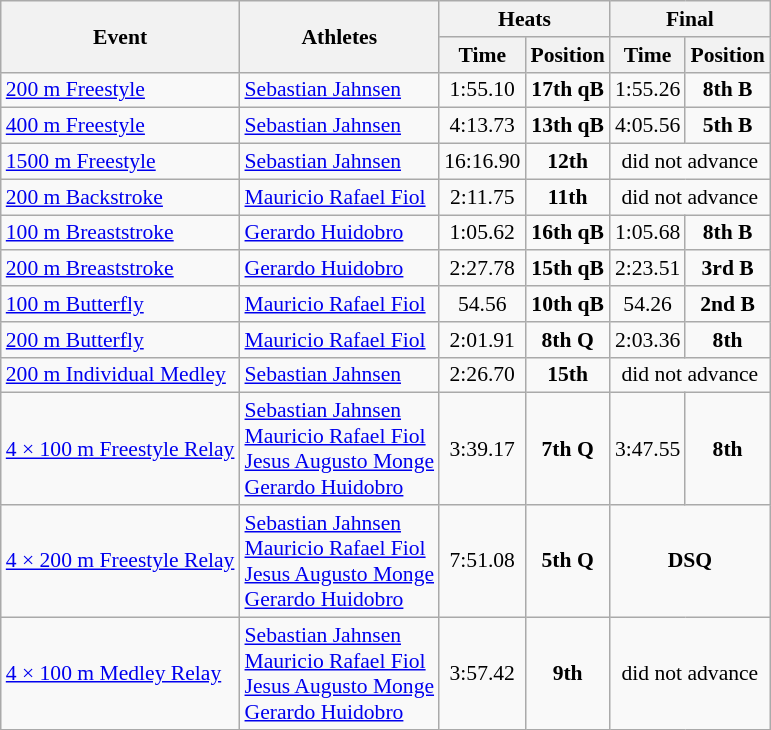<table class="wikitable" border="1" style="font-size:90%">
<tr>
<th rowspan=2>Event</th>
<th rowspan=2>Athletes</th>
<th colspan=2>Heats</th>
<th colspan=2>Final</th>
</tr>
<tr>
<th>Time</th>
<th>Position</th>
<th>Time</th>
<th>Position</th>
</tr>
<tr>
<td><a href='#'>200 m Freestyle</a></td>
<td><a href='#'>Sebastian Jahnsen</a></td>
<td align=center>1:55.10</td>
<td align=center><strong>17th qB</strong></td>
<td align=center>1:55.26</td>
<td align=center><strong>8th B</strong></td>
</tr>
<tr>
<td><a href='#'>400 m Freestyle</a></td>
<td><a href='#'>Sebastian Jahnsen</a></td>
<td align=center>4:13.73</td>
<td align=center><strong>13th qB</strong></td>
<td align=center>4:05.56</td>
<td align=center><strong>5th B</strong></td>
</tr>
<tr>
<td><a href='#'>1500 m Freestyle</a></td>
<td><a href='#'>Sebastian Jahnsen</a></td>
<td align=center>16:16.90</td>
<td align=center><strong>12th</strong></td>
<td align=center colspan=2>did not advance</td>
</tr>
<tr>
<td><a href='#'>200 m Backstroke</a></td>
<td><a href='#'>Mauricio Rafael Fiol</a></td>
<td align=center>2:11.75</td>
<td align=center><strong>11th</strong></td>
<td align=center colspan=2>did not advance</td>
</tr>
<tr>
<td><a href='#'>100 m Breaststroke</a></td>
<td><a href='#'>Gerardo Huidobro</a></td>
<td align=center>1:05.62</td>
<td align=center><strong>16th qB</strong></td>
<td align=center>1:05.68</td>
<td align=center><strong>8th B</strong></td>
</tr>
<tr>
<td><a href='#'>200 m Breaststroke</a></td>
<td><a href='#'>Gerardo Huidobro</a></td>
<td align=center>2:27.78</td>
<td align=center><strong>15th qB</strong></td>
<td align=center>2:23.51</td>
<td align=center><strong>3rd B</strong></td>
</tr>
<tr>
<td><a href='#'>100 m Butterfly</a></td>
<td><a href='#'>Mauricio Rafael Fiol</a></td>
<td align=center>54.56</td>
<td align=center><strong>10th qB</strong></td>
<td align=center>54.26</td>
<td align=center><strong>2nd B</strong></td>
</tr>
<tr>
<td><a href='#'>200 m Butterfly</a></td>
<td><a href='#'>Mauricio Rafael Fiol</a></td>
<td align=center>2:01.91</td>
<td align=center><strong>8th Q</strong></td>
<td align=center>2:03.36</td>
<td align=center><strong>8th</strong></td>
</tr>
<tr>
<td><a href='#'>200 m Individual Medley</a></td>
<td><a href='#'>Sebastian Jahnsen</a></td>
<td align=center>2:26.70</td>
<td align=center><strong>15th</strong></td>
<td align=center colspan=2>did not advance</td>
</tr>
<tr>
<td><a href='#'>4 × 100 m Freestyle Relay</a></td>
<td><a href='#'>Sebastian Jahnsen</a><br><a href='#'>Mauricio Rafael Fiol</a><br><a href='#'>Jesus Augusto Monge</a><br><a href='#'>Gerardo Huidobro</a></td>
<td align=center>3:39.17</td>
<td align=center><strong>7th Q</strong></td>
<td align=center>3:47.55</td>
<td align=center><strong>8th</strong></td>
</tr>
<tr>
<td><a href='#'>4 × 200 m Freestyle Relay</a></td>
<td><a href='#'>Sebastian Jahnsen</a><br><a href='#'>Mauricio Rafael Fiol</a><br><a href='#'>Jesus Augusto Monge</a><br><a href='#'>Gerardo Huidobro</a></td>
<td align=center>7:51.08</td>
<td align=center><strong>5th Q</strong></td>
<td align=center colspan=2><strong>DSQ</strong></td>
</tr>
<tr>
<td><a href='#'>4 × 100 m Medley Relay</a></td>
<td><a href='#'>Sebastian Jahnsen</a><br><a href='#'>Mauricio Rafael Fiol</a><br><a href='#'>Jesus Augusto Monge</a><br><a href='#'>Gerardo Huidobro</a></td>
<td align=center>3:57.42</td>
<td align=center><strong>9th</strong></td>
<td align=center colspan=2>did not advance</td>
</tr>
</table>
